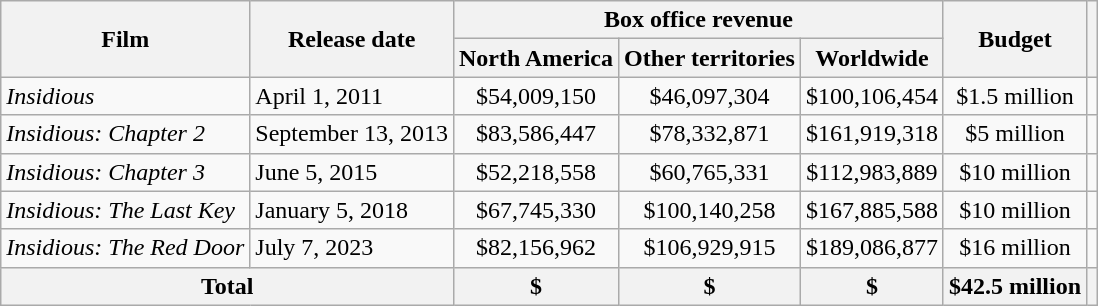<table class="wikitable plainrowheaders" style="text-align:center">
<tr>
<th rowspan="2">Film</th>
<th rowspan="2">Release date</th>
<th colspan="3">Box office revenue</th>
<th rowspan="2">Budget</th>
<th rowspan="2"></th>
</tr>
<tr>
<th>North America</th>
<th>Other territories</th>
<th>Worldwide</th>
</tr>
<tr>
<td style="text-align:left"><em>Insidious</em></td>
<td style="text-align:left">April 1, 2011</td>
<td>$54,009,150</td>
<td>$46,097,304</td>
<td>$100,106,454</td>
<td>$1.5 million</td>
<td></td>
</tr>
<tr>
<td style="text-align:left"><em>Insidious: Chapter 2</em></td>
<td style="text-align:left">September 13, 2013</td>
<td>$83,586,447</td>
<td>$78,332,871</td>
<td>$161,919,318</td>
<td>$5 million</td>
<td></td>
</tr>
<tr>
<td style="text-align:left"><em>Insidious: Chapter 3</em></td>
<td style="text-align:left">June 5, 2015</td>
<td>$52,218,558</td>
<td>$60,765,331</td>
<td>$112,983,889</td>
<td>$10 million</td>
<td></td>
</tr>
<tr>
<td style="text-align:left"><em>Insidious: The Last Key</em></td>
<td style="text-align:left">January 5, 2018</td>
<td>$67,745,330</td>
<td>$100,140,258</td>
<td>$167,885,588</td>
<td>$10 million</td>
<td></td>
</tr>
<tr>
<td style="text-align:left"><em>Insidious: The Red Door</em></td>
<td style="text-align:left">July 7, 2023</td>
<td>$82,156,962</td>
<td>$106,929,915</td>
<td>$189,086,877</td>
<td>$16 million</td>
<td></td>
</tr>
<tr>
<th colspan="2">Total</th>
<th>$</th>
<th>$</th>
<th>$</th>
<th>$42.5 million</th>
<th></th>
</tr>
</table>
